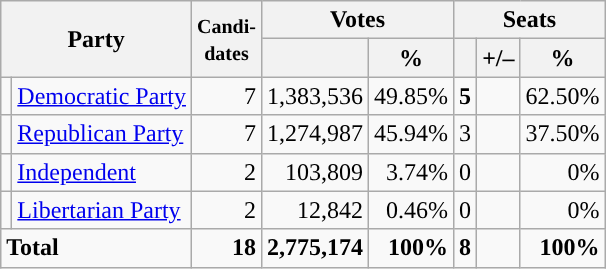<table class="wikitable" style="font-size:100%; text-align:right;">
<tr>
<th colspan="2" rowspan="2">Party</th>
<th rowspan="2"><small>Candi-</small><br><small>dates</small></th>
<th colspan="2">Votes</th>
<th colspan="3">Seats</th>
</tr>
<tr>
<th></th>
<th>%</th>
<th></th>
<th>+/–</th>
<th>%</th>
</tr>
<tr>
<td style="background:"></td>
<td><a href='#'>Democratic Party</a></td>
<td>7</td>
<td>1,383,536</td>
<td>49.85%</td>
<td><strong>5</strong></td>
<td></td>
<td>62.50%</td>
</tr>
<tr>
<td style="background:"></td>
<td align="left"><a href='#'>Republican Party</a></td>
<td>7</td>
<td>1,274,987</td>
<td>45.94%</td>
<td>3</td>
<td></td>
<td>37.50%</td>
</tr>
<tr>
<td style="background:"></td>
<td align="left"><a href='#'>Independent</a></td>
<td>2</td>
<td>103,809</td>
<td>3.74%</td>
<td>0</td>
<td></td>
<td>0%</td>
</tr>
<tr>
<td style="background:"></td>
<td align="left"><a href='#'>Libertarian Party</a></td>
<td>2</td>
<td>12,842</td>
<td>0.46%</td>
<td>0</td>
<td></td>
<td>0%</td>
</tr>
<tr style="font-weight:bold">
<td colspan="2" align="left">Total</td>
<td>18</td>
<td><strong>2,775,174</strong></td>
<td>100%</td>
<td>8</td>
<td></td>
<td>100%</td>
</tr>
</table>
